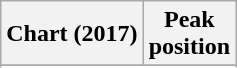<table class="wikitable sortable plainrowheaders">
<tr>
<th>Chart (2017)</th>
<th>Peak<br>position</th>
</tr>
<tr>
</tr>
<tr>
</tr>
<tr>
</tr>
<tr>
</tr>
<tr>
</tr>
</table>
